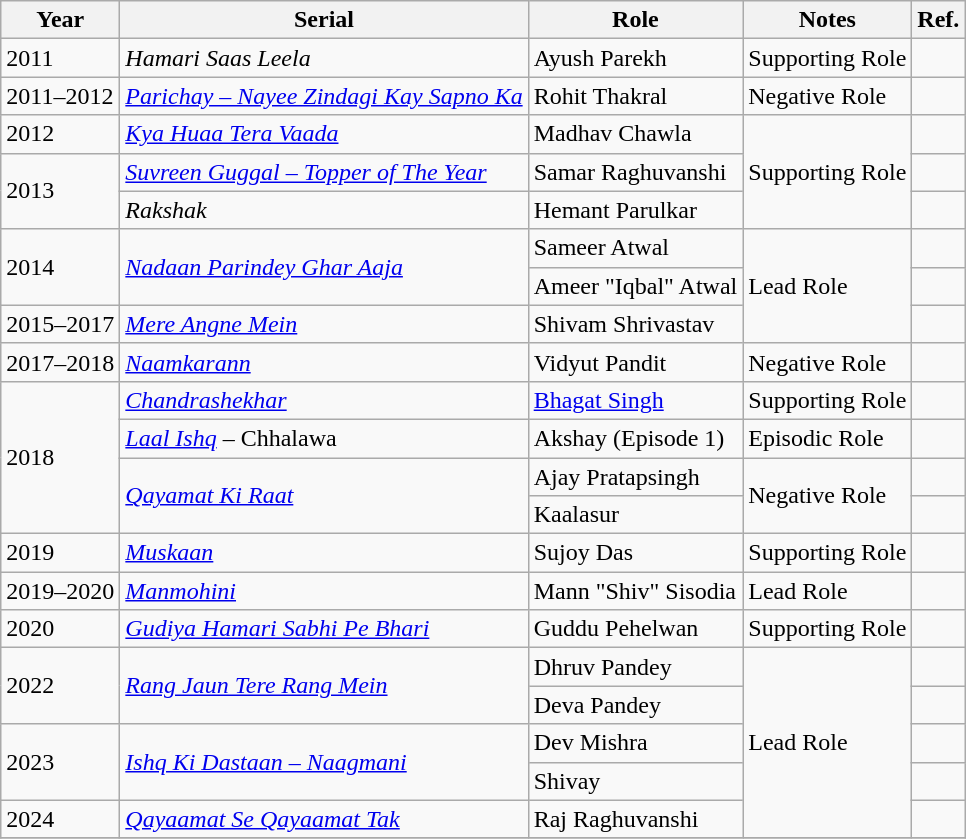<table class="wikitable sortable">
<tr>
<th>Year</th>
<th>Serial</th>
<th>Role</th>
<th>Notes</th>
<th>Ref.</th>
</tr>
<tr>
<td>2011</td>
<td><em>Hamari Saas Leela</em></td>
<td>Ayush Parekh</td>
<td>Supporting Role</td>
<td></td>
</tr>
<tr>
<td>2011–2012</td>
<td><em><a href='#'>Parichay – Nayee Zindagi Kay Sapno Ka</a></em></td>
<td>Rohit Thakral</td>
<td>Negative Role</td>
<td></td>
</tr>
<tr>
<td>2012</td>
<td><em><a href='#'>Kya Huaa Tera Vaada</a></em></td>
<td>Madhav Chawla</td>
<td rowspan = "3">Supporting Role</td>
<td></td>
</tr>
<tr>
<td rowspan = "2">2013</td>
<td><em><a href='#'>Suvreen Guggal – Topper of The Year</a></em></td>
<td>Samar Raghuvanshi</td>
<td></td>
</tr>
<tr>
<td><em>Rakshak</em></td>
<td>Hemant Parulkar</td>
<td></td>
</tr>
<tr>
<td rowspan = "2">2014</td>
<td rowspan = "2"><em><a href='#'>Nadaan Parindey Ghar Aaja</a></em></td>
<td>Sameer Atwal</td>
<td rowspan = "3">Lead Role</td>
<td></td>
</tr>
<tr>
<td>Ameer "Iqbal" Atwal</td>
<td></td>
</tr>
<tr>
<td>2015–2017</td>
<td><em><a href='#'>Mere Angne Mein</a></em></td>
<td>Shivam Shrivastav</td>
<td></td>
</tr>
<tr>
<td>2017–2018</td>
<td><em><a href='#'>Naamkarann</a></em></td>
<td>Vidyut Pandit</td>
<td>Negative Role</td>
<td></td>
</tr>
<tr>
<td rowspan = "4">2018</td>
<td><em><a href='#'> Chandrashekhar</a></em></td>
<td><a href='#'>Bhagat Singh</a></td>
<td>Supporting Role</td>
<td></td>
</tr>
<tr>
<td><em><a href='#'> Laal Ishq</a></em> – Chhalawa</td>
<td>Akshay (Episode 1)</td>
<td>Episodic Role</td>
<td></td>
</tr>
<tr>
<td rowspan = "2"><em><a href='#'>Qayamat Ki Raat</a></em></td>
<td>Ajay Pratapsingh</td>
<td rowspan = "2">Negative  Role</td>
<td></td>
</tr>
<tr>
<td>Kaalasur</td>
<td></td>
</tr>
<tr>
<td>2019</td>
<td><em><a href='#'>Muskaan</a></em></td>
<td>Sujoy Das</td>
<td>Supporting Role</td>
<td></td>
</tr>
<tr>
<td>2019–2020</td>
<td><em><a href='#'> Manmohini</a></em></td>
<td>Mann "Shiv" Sisodia</td>
<td>Lead Role</td>
<td></td>
</tr>
<tr>
<td>2020</td>
<td><em><a href='#'>Gudiya Hamari Sabhi Pe Bhari</a></em></td>
<td>Guddu Pehelwan</td>
<td>Supporting Role</td>
<td></td>
</tr>
<tr>
<td rowspan = "2">2022</td>
<td rowspan = "2"><em><a href='#'>Rang Jaun Tere Rang Mein</a></em></td>
<td>Dhruv Pandey</td>
<td rowspan = "5">Lead Role</td>
<td></td>
</tr>
<tr>
<td>Deva Pandey</td>
<td></td>
</tr>
<tr>
<td rowspan = "2">2023</td>
<td rowspan = "2"><em><a href='#'>Ishq Ki Dastaan – Naagmani</a></em></td>
<td>Dev Mishra</td>
<td></td>
</tr>
<tr>
<td>Shivay</td>
<td></td>
</tr>
<tr>
<td>2024</td>
<td><em><a href='#'>Qayaamat Se Qayaamat Tak</a></em></td>
<td>Raj Raghuvanshi</td>
<td></td>
</tr>
<tr>
</tr>
</table>
